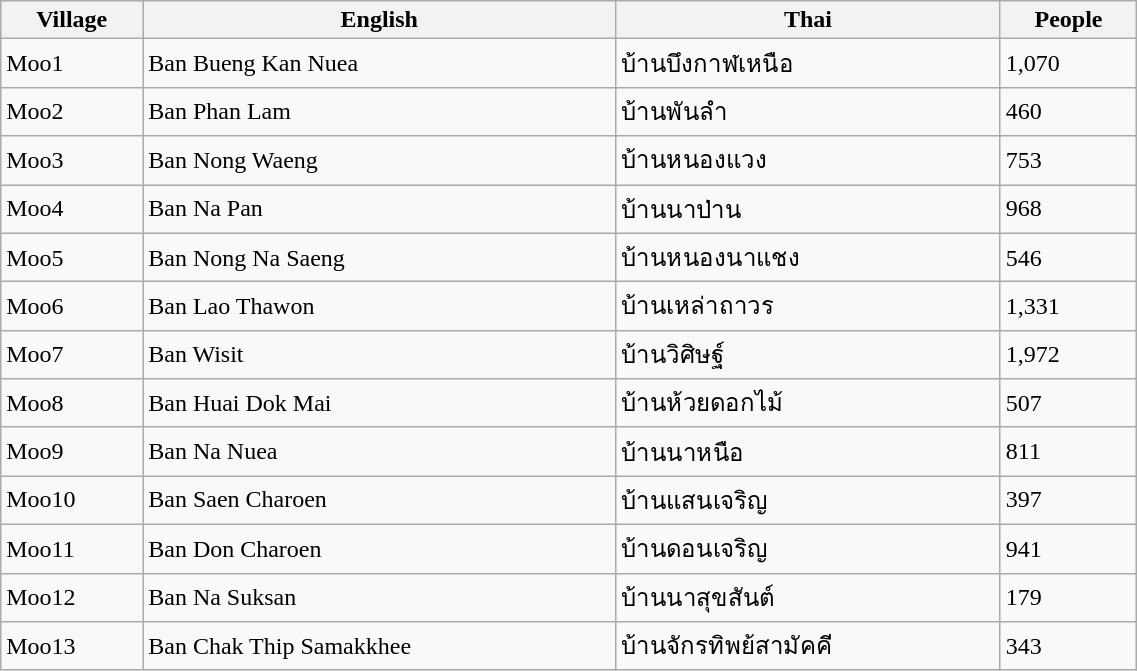<table class="wikitable" style="width:60%;">
<tr>
<th>Village</th>
<th>English</th>
<th>Thai</th>
<th>People</th>
</tr>
<tr>
<td>Moo1</td>
<td>Ban Bueng Kan Nuea</td>
<td>บ้านบึงกาฬเหนือ</td>
<td>1,070</td>
</tr>
<tr>
<td>Moo2</td>
<td>Ban Phan Lam</td>
<td>บ้านพันลำ</td>
<td>460</td>
</tr>
<tr>
<td>Moo3</td>
<td>Ban Nong Waeng</td>
<td>บ้านหนองแวง</td>
<td>753</td>
</tr>
<tr>
<td>Moo4</td>
<td>Ban Na Pan</td>
<td>บ้านนาป่าน</td>
<td>968</td>
</tr>
<tr>
<td>Moo5</td>
<td>Ban Nong Na Saeng</td>
<td>บ้านหนองนาแชง</td>
<td>546</td>
</tr>
<tr>
<td>Moo6</td>
<td>Ban Lao Thawon</td>
<td>บ้านเหล่าถาวร</td>
<td>1,331</td>
</tr>
<tr>
<td>Moo7</td>
<td>Ban Wisit</td>
<td>บ้านวิศิษฐ์</td>
<td>1,972</td>
</tr>
<tr>
<td>Moo8</td>
<td>Ban Huai Dok Mai</td>
<td>บ้านห้วยดอกไม้</td>
<td>507</td>
</tr>
<tr>
<td>Moo9</td>
<td>Ban Na Nuea</td>
<td>บ้านนาหนือ</td>
<td>811</td>
</tr>
<tr>
<td>Moo10</td>
<td>Ban Saen Charoen</td>
<td>บ้านแสนเจริญ</td>
<td>397</td>
</tr>
<tr>
<td>Moo11</td>
<td>Ban Don Charoen</td>
<td>บ้านดอนเจริญ</td>
<td>941</td>
</tr>
<tr>
<td>Moo12</td>
<td>Ban Na Suksan</td>
<td>บ้านนาสุขสันต์</td>
<td>179</td>
</tr>
<tr>
<td>Moo13</td>
<td>Ban Chak Thip Samakkhee</td>
<td>บ้านจักรทิพย้สามัคคี</td>
<td>343</td>
</tr>
</table>
